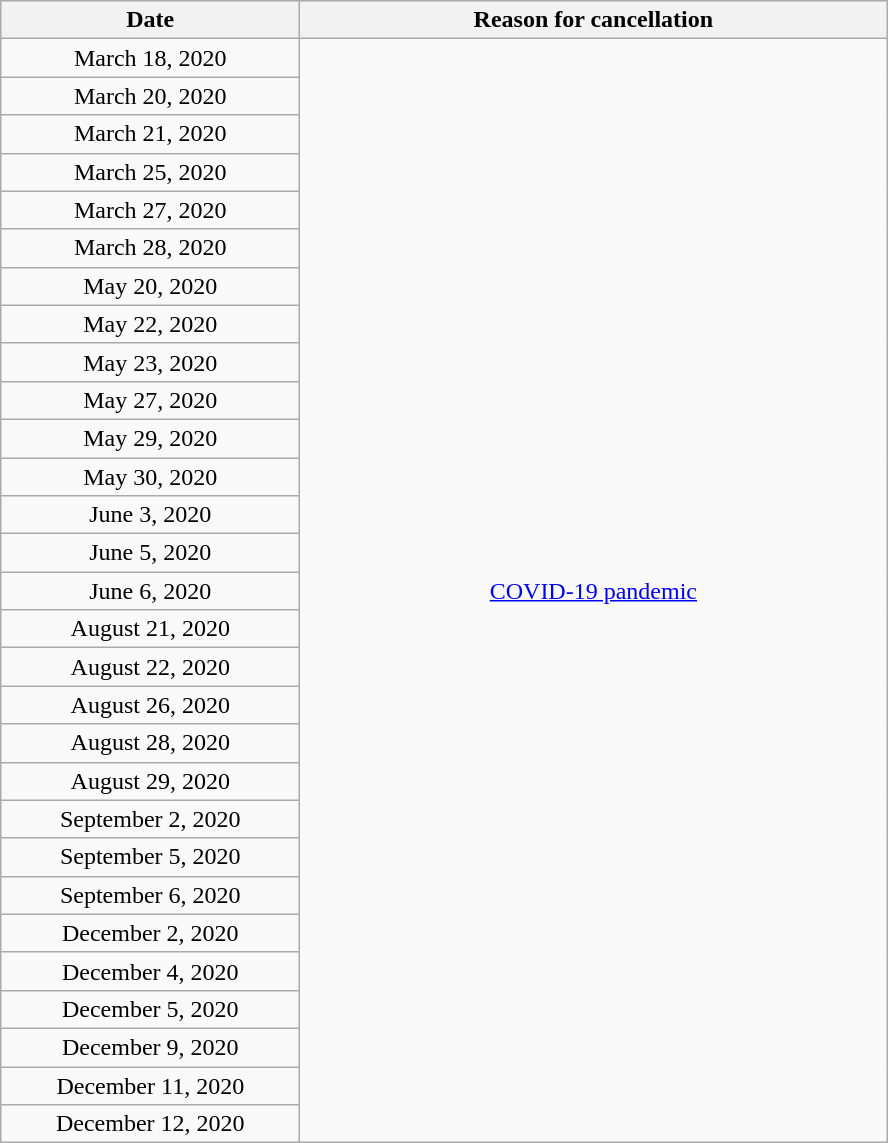<table class="wikitable plainrowheaders" style="text-align:center;">
<tr>
<th scope="col" style="width:12em;">Date</th>
<th scope="col" style="width:24em;">Reason for cancellation</th>
</tr>
<tr>
<td scope="row">March 18, 2020</td>
<td rowspan="29"><a href='#'>COVID-19 pandemic</a></td>
</tr>
<tr>
<td scope="row">March 20, 2020</td>
</tr>
<tr>
<td scope="row">March 21, 2020</td>
</tr>
<tr>
<td scope="row">March 25, 2020</td>
</tr>
<tr>
<td scope="row">March 27, 2020</td>
</tr>
<tr>
<td scope="row">March 28, 2020</td>
</tr>
<tr>
<td scope="row">May 20, 2020</td>
</tr>
<tr>
<td scope="row">May 22, 2020</td>
</tr>
<tr>
<td scope="row">May 23, 2020</td>
</tr>
<tr>
<td scope="row">May 27, 2020</td>
</tr>
<tr>
<td scope="row">May 29, 2020</td>
</tr>
<tr>
<td scope="row">May 30, 2020</td>
</tr>
<tr>
<td scope="row">June 3, 2020</td>
</tr>
<tr>
<td scope="row">June 5, 2020</td>
</tr>
<tr>
<td scope="row">June 6, 2020</td>
</tr>
<tr>
<td scope="row">August 21, 2020</td>
</tr>
<tr>
<td scope="row">August 22, 2020</td>
</tr>
<tr>
<td scope="row">August 26, 2020</td>
</tr>
<tr>
<td scope="row">August 28, 2020</td>
</tr>
<tr>
<td scope="row">August 29, 2020</td>
</tr>
<tr>
<td scope="row">September 2, 2020</td>
</tr>
<tr>
<td scope="row">September 5, 2020</td>
</tr>
<tr>
<td scope="row">September 6, 2020</td>
</tr>
<tr>
<td scope="row">December 2, 2020</td>
</tr>
<tr>
<td scope="row">December 4, 2020</td>
</tr>
<tr>
<td scope="row">December 5, 2020</td>
</tr>
<tr>
<td scope="row">December 9, 2020</td>
</tr>
<tr>
<td scope="row">December 11, 2020</td>
</tr>
<tr>
<td scope="row">December 12, 2020</td>
</tr>
</table>
